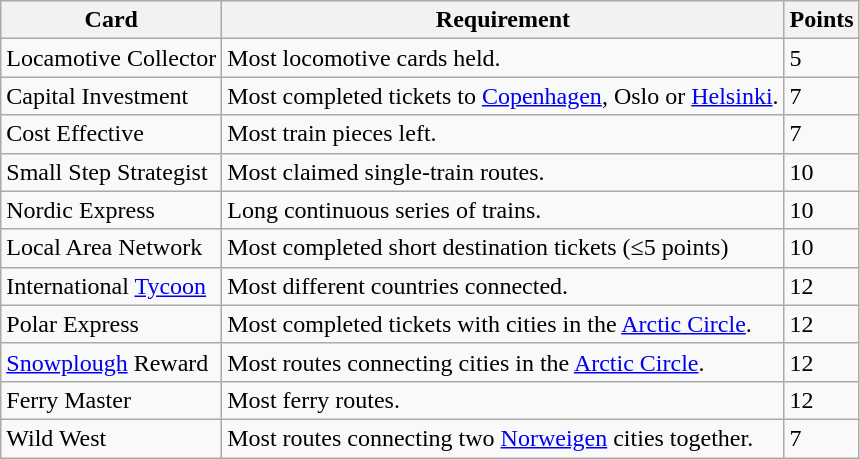<table class="wikitable">
<tr>
<th>Card</th>
<th>Requirement</th>
<th>Points</th>
</tr>
<tr>
<td>Locamotive Collector</td>
<td>Most locomotive cards held.</td>
<td>5</td>
</tr>
<tr>
<td>Capital Investment</td>
<td>Most completed tickets to <a href='#'>Copenhagen</a>, Oslo or <a href='#'>Helsinki</a>.</td>
<td>7</td>
</tr>
<tr>
<td>Cost Effective</td>
<td>Most train pieces left.</td>
<td>7</td>
</tr>
<tr>
<td>Small Step Strategist</td>
<td>Most claimed single-train routes.</td>
<td>10</td>
</tr>
<tr>
<td>Nordic Express</td>
<td>Long continuous series of trains.</td>
<td>10</td>
</tr>
<tr>
<td>Local Area Network</td>
<td>Most completed short destination tickets (≤5 points)</td>
<td>10</td>
</tr>
<tr>
<td>International <a href='#'>Tycoon</a></td>
<td>Most different countries connected.</td>
<td>12</td>
</tr>
<tr>
<td>Polar Express</td>
<td>Most completed tickets with cities in the <a href='#'>Arctic Circle</a>.</td>
<td>12</td>
</tr>
<tr>
<td><a href='#'>Snowplough</a> Reward</td>
<td>Most routes connecting cities in the <a href='#'>Arctic Circle</a>.</td>
<td>12</td>
</tr>
<tr>
<td>Ferry Master</td>
<td>Most ferry routes.</td>
<td>12</td>
</tr>
<tr>
<td>Wild West</td>
<td>Most routes connecting two <a href='#'>Norweigen</a> cities together.</td>
<td>7</td>
</tr>
</table>
